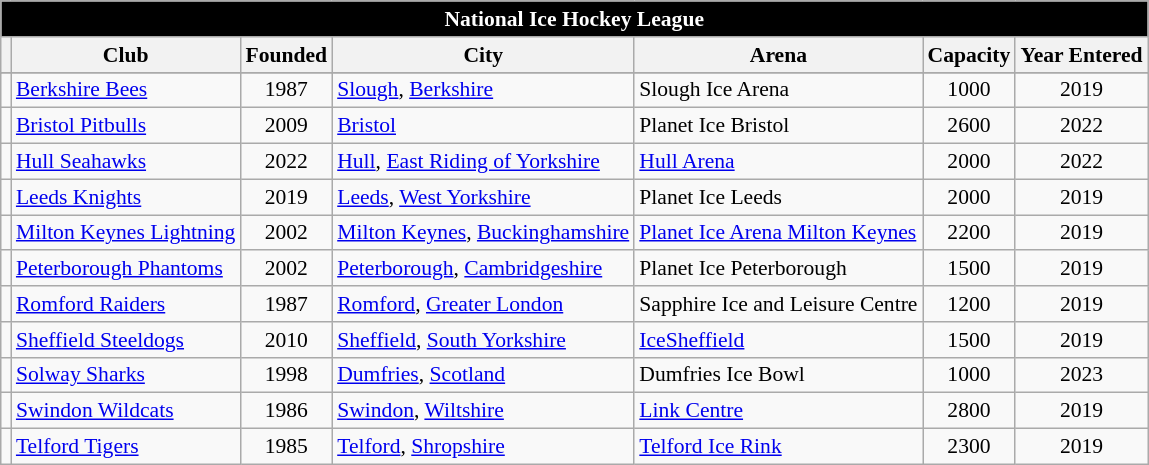<table class="wikitable" style="font-size: 90%">
<tr>
<th colspan="7" style="background:black; color:white;">National Ice Hockey League</th>
</tr>
<tr>
<th></th>
<th>Club</th>
<th>Founded</th>
<th>City</th>
<th>Arena</th>
<th>Capacity</th>
<th>Year Entered</th>
</tr>
<tr>
</tr>
<tr>
<td></td>
<td><a href='#'>Berkshire Bees</a></td>
<td style="text-align:center">1987</td>
<td><a href='#'>Slough</a>, <a href='#'>Berkshire</a></td>
<td>Slough Ice Arena</td>
<td style="text-align:center">1000</td>
<td style="text-align:center">2019</td>
</tr>
<tr>
<td></td>
<td><a href='#'>Bristol Pitbulls</a></td>
<td style="text-align:center">2009</td>
<td><a href='#'>Bristol</a></td>
<td>Planet Ice Bristol</td>
<td style="text-align:center">2600</td>
<td style="text-align:center">2022</td>
</tr>
<tr>
<td></td>
<td><a href='#'>Hull Seahawks</a></td>
<td style="text-align:center">2022</td>
<td><a href='#'>Hull</a>, <a href='#'>East Riding of Yorkshire</a></td>
<td><a href='#'>Hull Arena</a></td>
<td style="text-align:center">2000</td>
<td style="text-align:center">2022</td>
</tr>
<tr>
<td></td>
<td><a href='#'>Leeds Knights</a></td>
<td style="text-align:center">2019</td>
<td><a href='#'>Leeds</a>, <a href='#'>West Yorkshire</a></td>
<td>Planet Ice Leeds</td>
<td style="text-align:center">2000</td>
<td style="text-align:center">2019</td>
</tr>
<tr>
<td></td>
<td><a href='#'>Milton Keynes Lightning</a></td>
<td style="text-align:center">2002</td>
<td><a href='#'>Milton Keynes</a>, <a href='#'>Buckinghamshire</a></td>
<td><a href='#'>Planet Ice Arena Milton Keynes</a></td>
<td style="text-align:center">2200</td>
<td style="text-align:center">2019</td>
</tr>
<tr>
<td></td>
<td><a href='#'>Peterborough Phantoms</a></td>
<td style="text-align:center">2002</td>
<td><a href='#'>Peterborough</a>, <a href='#'>Cambridgeshire</a></td>
<td>Planet Ice Peterborough</td>
<td style="text-align:center">1500</td>
<td style="text-align:center">2019</td>
</tr>
<tr>
<td></td>
<td><a href='#'>Romford Raiders</a></td>
<td style="text-align:center">1987</td>
<td><a href='#'>Romford</a>, <a href='#'>Greater London</a></td>
<td>Sapphire Ice and Leisure Centre</td>
<td style="text-align:center">1200</td>
<td style="text-align:center">2019</td>
</tr>
<tr>
<td></td>
<td><a href='#'>Sheffield Steeldogs</a></td>
<td style="text-align:center">2010</td>
<td><a href='#'>Sheffield</a>, <a href='#'>South Yorkshire</a></td>
<td><a href='#'>IceSheffield</a></td>
<td style="text-align:center">1500</td>
<td style="text-align:center">2019</td>
</tr>
<tr>
<td></td>
<td><a href='#'>Solway Sharks</a></td>
<td style="text-align:center">1998</td>
<td><a href='#'>Dumfries</a>, <a href='#'>Scotland</a></td>
<td>Dumfries Ice Bowl</td>
<td style="text-align:center">1000</td>
<td style="text-align:center">2023</td>
</tr>
<tr>
<td></td>
<td><a href='#'>Swindon Wildcats</a></td>
<td style="text-align:center">1986</td>
<td><a href='#'>Swindon</a>, <a href='#'>Wiltshire</a></td>
<td><a href='#'>Link Centre</a></td>
<td style="text-align:center">2800</td>
<td style="text-align:center">2019</td>
</tr>
<tr>
<td></td>
<td><a href='#'>Telford Tigers</a></td>
<td style="text-align:center">1985</td>
<td><a href='#'>Telford</a>, <a href='#'>Shropshire</a></td>
<td><a href='#'>Telford Ice Rink</a></td>
<td style="text-align:center">2300</td>
<td style="text-align:center">2019</td>
</tr>
</table>
